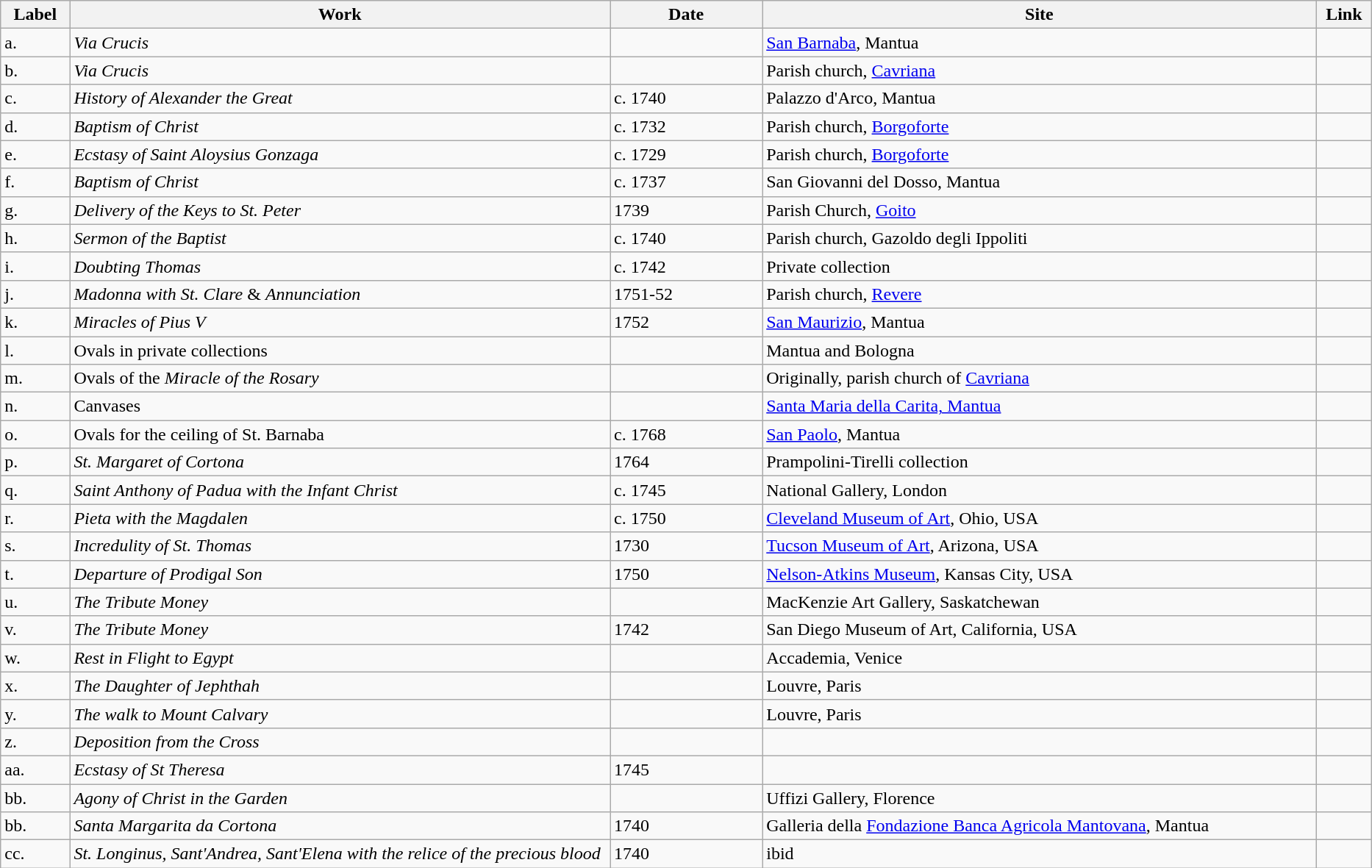<table class=wikitable>
<tr>
<th width="5%">Label</th>
<th width="39%">Work</th>
<th width="11%">Date</th>
<th width="40%">Site</th>
<th width="4%">Link</th>
</tr>
<tr valign="top">
<td>a.</td>
<td><em>Via Crucis</em></td>
<td></td>
<td><a href='#'>San Barnaba</a>, Mantua</td>
<td></td>
</tr>
<tr valign="top">
<td>b.</td>
<td><em>Via Crucis</em></td>
<td></td>
<td>Parish church, <a href='#'>Cavriana</a></td>
<td></td>
</tr>
<tr valign="top">
<td>c.</td>
<td><em>History of Alexander the Great</em></td>
<td>c. 1740</td>
<td>Palazzo d'Arco, Mantua</td>
<td></td>
</tr>
<tr valign="top">
<td>d.</td>
<td><em>Baptism of Christ</em></td>
<td>c. 1732</td>
<td>Parish church, <a href='#'>Borgoforte</a></td>
<td></td>
</tr>
<tr valign="top">
<td>e.</td>
<td><em>Ecstasy of Saint Aloysius Gonzaga</em></td>
<td>c. 1729</td>
<td>Parish church, <a href='#'>Borgoforte</a></td>
<td></td>
</tr>
<tr valign="top">
<td>f.</td>
<td><em>Baptism of Christ</em></td>
<td>c. 1737</td>
<td>San Giovanni del Dosso, Mantua</td>
<td></td>
</tr>
<tr valign="top">
<td>g.</td>
<td><em>Delivery of the Keys to St. Peter</em></td>
<td>1739</td>
<td>Parish Church, <a href='#'>Goito</a></td>
<td></td>
</tr>
<tr valign="top">
<td>h.</td>
<td><em>Sermon of the Baptist</em></td>
<td>c. 1740</td>
<td>Parish church, Gazoldo degli Ippoliti</td>
<td></td>
</tr>
<tr valign="top">
<td>i.</td>
<td><em>Doubting Thomas</em></td>
<td>c. 1742</td>
<td>Private collection</td>
<td></td>
</tr>
<tr valign="top">
<td>j.</td>
<td><em>Madonna with St. Clare</em> & <em>Annunciation</em></td>
<td>1751-52</td>
<td>Parish church, <a href='#'>Revere</a></td>
<td></td>
</tr>
<tr valign="top">
<td>k.</td>
<td><em>Miracles of Pius V</em></td>
<td>1752</td>
<td><a href='#'>San Maurizio</a>, Mantua</td>
<td></td>
</tr>
<tr valign="top">
<td>l.</td>
<td>Ovals in private collections</td>
<td></td>
<td>Mantua and Bologna</td>
<td></td>
</tr>
<tr valign="top">
<td>m.</td>
<td>Ovals of the <em>Miracle of the Rosary</em></td>
<td></td>
<td>Originally, parish church of <a href='#'>Cavriana</a></td>
<td></td>
</tr>
<tr valign="top">
<td>n.</td>
<td>Canvases</td>
<td></td>
<td><a href='#'>Santa Maria della Carita, Mantua</a></td>
<td></td>
</tr>
<tr valign="top">
<td>o.</td>
<td>Ovals for the ceiling of St. Barnaba</td>
<td>c. 1768</td>
<td><a href='#'>San Paolo</a>, Mantua</td>
</tr>
<tr valign="top">
<td>p.</td>
<td><em>St. Margaret of Cortona</em></td>
<td>1764</td>
<td>Prampolini-Tirelli collection</td>
<td></td>
</tr>
<tr valign="top">
<td>q.</td>
<td><em>Saint Anthony of Padua with the Infant Christ</em></td>
<td>c. 1745</td>
<td>National Gallery, London</td>
<td></td>
</tr>
<tr valign="top">
<td>r.</td>
<td><em>Pieta with the Magdalen</em></td>
<td>c. 1750</td>
<td><a href='#'>Cleveland Museum of Art</a>, Ohio, USA</td>
<td></td>
</tr>
<tr valign="top">
<td>s.</td>
<td><em>Incredulity of St. Thomas</em></td>
<td>1730</td>
<td><a href='#'>Tucson Museum of Art</a>, Arizona, USA</td>
<td></td>
</tr>
<tr valign="top">
<td>t.</td>
<td><em>Departure of Prodigal Son</em></td>
<td>1750</td>
<td><a href='#'>Nelson-Atkins Museum</a>, Kansas City, USA</td>
<td></td>
</tr>
<tr valign="top">
<td>u.</td>
<td><em>The Tribute Money</em></td>
<td></td>
<td>MacKenzie Art Gallery, Saskatchewan</td>
<td></td>
</tr>
<tr valign="top">
<td>v.</td>
<td><em>The Tribute Money</em></td>
<td>1742</td>
<td>San Diego Museum of Art, California, USA</td>
<td></td>
</tr>
<tr valign="top">
<td>w.</td>
<td><em>Rest in Flight to Egypt</em></td>
<td></td>
<td>Accademia, Venice</td>
<td></td>
</tr>
<tr valign="top">
<td>x.</td>
<td><em>The Daughter of Jephthah</em></td>
<td></td>
<td>Louvre, Paris</td>
<td></td>
</tr>
<tr valign="top">
<td>y.</td>
<td><em>The walk to Mount Calvary</em></td>
<td></td>
<td>Louvre, Paris</td>
<td></td>
</tr>
<tr valign="top">
<td>z.</td>
<td><em>Deposition from the Cross</em></td>
<td></td>
<td></td>
<td></td>
</tr>
<tr valign="top">
<td>aa.</td>
<td><em>Ecstasy of St Theresa</em></td>
<td>1745</td>
<td></td>
<td></td>
</tr>
<tr valign="top">
<td>bb.</td>
<td><em>Agony of Christ in the Garden</em></td>
<td></td>
<td>Uffizi Gallery, Florence</td>
<td></td>
</tr>
<tr valign="top">
<td>bb.</td>
<td><em>Santa Margarita da Cortona</em></td>
<td>1740</td>
<td>Galleria della <a href='#'>Fondazione Banca Agricola Mantovana</a>, Mantua</td>
<td></td>
</tr>
<tr valign="top">
<td>cc.</td>
<td><em>St. Longinus, Sant'Andrea, Sant'Elena with the relice of the precious blood</em></td>
<td>1740</td>
<td>ibid</td>
<td></td>
</tr>
</table>
